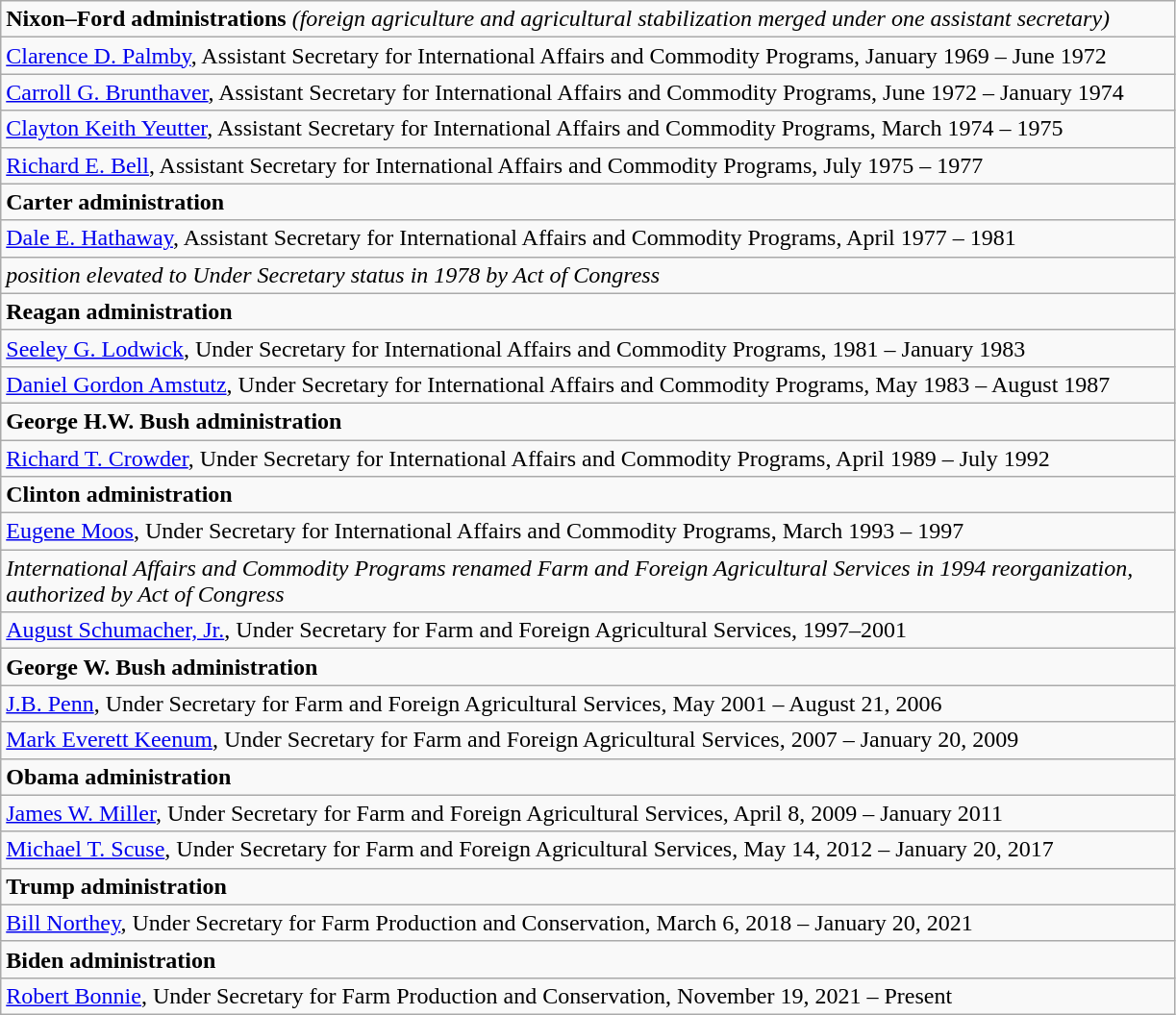<table class="wikitable">
<tr>
<td width="807pt"><strong>Nixon–Ford administrations</strong> <em>(foreign agriculture and agricultural stabilization merged under one assistant secretary)</em></td>
</tr>
<tr>
<td><a href='#'>Clarence D. Palmby</a>, Assistant Secretary for International Affairs and Commodity Programs, January 1969 – June 1972</td>
</tr>
<tr>
<td><a href='#'>Carroll G. Brunthaver</a>, Assistant Secretary for International Affairs and Commodity Programs, June 1972 – January 1974</td>
</tr>
<tr>
<td><a href='#'>Clayton Keith Yeutter</a>, Assistant Secretary for International Affairs and Commodity Programs, March 1974 – 1975</td>
</tr>
<tr>
<td><a href='#'>Richard E. Bell</a>, Assistant Secretary for International Affairs and Commodity Programs, July 1975 – 1977</td>
</tr>
<tr>
<td><strong>Carter administration</strong></td>
</tr>
<tr>
<td><a href='#'>Dale E. Hathaway</a>, Assistant Secretary for International Affairs and Commodity Programs, April 1977 – 1981</td>
</tr>
<tr>
<td><em>position elevated to Under Secretary status in 1978 by Act of Congress</em></td>
</tr>
<tr>
<td><strong>Reagan administration</strong></td>
</tr>
<tr>
<td><a href='#'>Seeley G. Lodwick</a>, Under Secretary for International Affairs and Commodity Programs, 1981 – January 1983</td>
</tr>
<tr>
<td><a href='#'>Daniel Gordon Amstutz</a>, Under Secretary for International Affairs and Commodity Programs, May 1983 – August 1987</td>
</tr>
<tr>
<td><strong>George H.W. Bush administration</strong></td>
</tr>
<tr>
<td><a href='#'>Richard T. Crowder</a>, Under Secretary for International Affairs and Commodity Programs, April 1989 – July 1992</td>
</tr>
<tr>
<td><strong>Clinton administration</strong></td>
</tr>
<tr>
<td><a href='#'>Eugene Moos</a>, Under Secretary for International Affairs and Commodity Programs, March 1993 – 1997</td>
</tr>
<tr>
<td><em>International Affairs and Commodity Programs renamed Farm and Foreign Agricultural Services in 1994 reorganization, authorized by Act of Congress </em></td>
</tr>
<tr>
<td><a href='#'>August Schumacher, Jr.</a>, Under Secretary for Farm and Foreign Agricultural Services, 1997–2001</td>
</tr>
<tr>
<td><strong>George W. Bush administration</strong></td>
</tr>
<tr>
<td><a href='#'>J.B. Penn</a>, Under Secretary for Farm and Foreign Agricultural Services, May 2001 – August 21, 2006</td>
</tr>
<tr>
<td><a href='#'>Mark Everett Keenum</a>, Under Secretary for Farm and Foreign Agricultural Services, 2007 – January 20, 2009</td>
</tr>
<tr>
<td><strong>Obama administration</strong></td>
</tr>
<tr>
<td><a href='#'>James W. Miller</a>, Under Secretary for Farm and Foreign Agricultural Services, April 8, 2009 – January 2011</td>
</tr>
<tr>
<td><a href='#'>Michael T. Scuse</a>, Under Secretary for Farm and Foreign Agricultural Services, May 14, 2012 – January 20, 2017</td>
</tr>
<tr>
<td><strong>Trump administration</strong></td>
</tr>
<tr>
<td><a href='#'>Bill Northey</a>, Under Secretary for Farm Production and Conservation, March 6, 2018 – January 20, 2021</td>
</tr>
<tr>
<td><strong>Biden administration</strong></td>
</tr>
<tr>
<td><a href='#'>Robert Bonnie</a>, Under Secretary for Farm Production and Conservation, November 19, 2021 – Present</td>
</tr>
</table>
